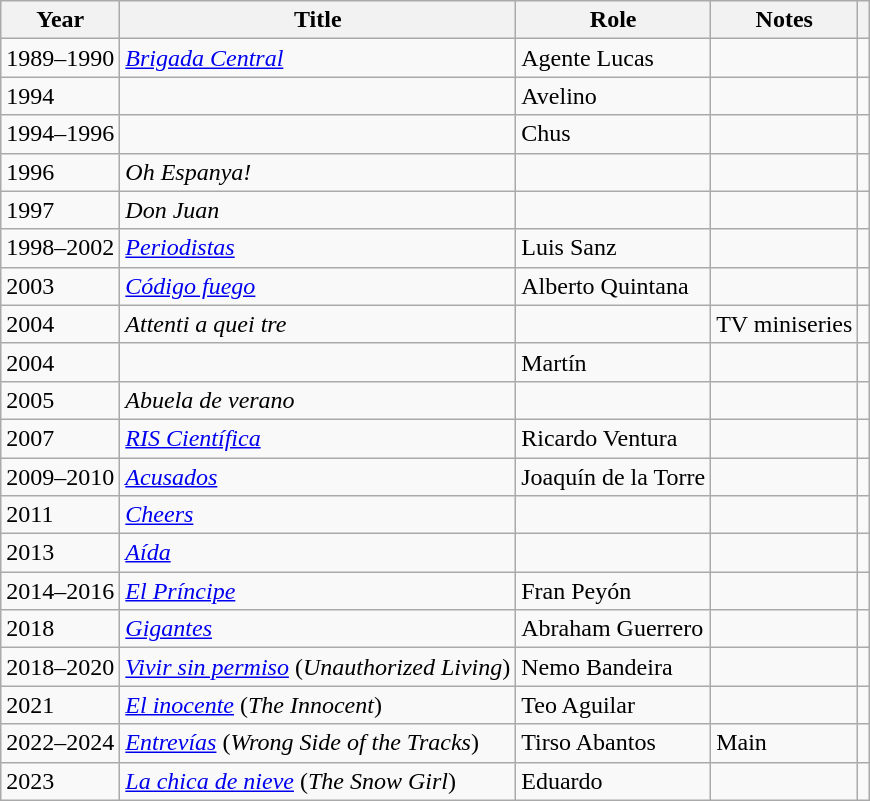<table class="wikitable sortable">
<tr>
<th>Year</th>
<th>Title</th>
<th>Role</th>
<th class="unsortable">Notes</th>
<th></th>
</tr>
<tr>
<td>1989–1990</td>
<td><em><a href='#'>Brigada Central</a></em></td>
<td>Agente Lucas</td>
<td></td>
<td align = "center"></td>
</tr>
<tr>
<td>1994</td>
<td><em></em></td>
<td>Avelino</td>
<td></td>
<td align = "center"></td>
</tr>
<tr>
<td>1994–1996</td>
<td><em></em></td>
<td>Chus</td>
<td></td>
<td align = "center"></td>
</tr>
<tr>
<td>1996</td>
<td><em>Oh Espanya!</em></td>
<td></td>
<td></td>
<td align = "center"></td>
</tr>
<tr>
<td>1997</td>
<td><em>Don Juan</em></td>
<td></td>
<td></td>
<td align = "center"></td>
</tr>
<tr>
<td>1998–2002</td>
<td><em><a href='#'>Periodistas</a></em></td>
<td>Luis Sanz</td>
<td></td>
<td align = "center"></td>
</tr>
<tr>
<td>2003</td>
<td><em><a href='#'>Código fuego</a></em></td>
<td>Alberto Quintana</td>
<td></td>
<td align = "center"></td>
</tr>
<tr>
<td>2004</td>
<td><em>Attenti a quei tre</em></td>
<td></td>
<td>TV miniseries</td>
<td align = "center"></td>
</tr>
<tr>
<td>2004</td>
<td><em></em></td>
<td>Martín</td>
<td></td>
<td align = "center"></td>
</tr>
<tr>
<td>2005</td>
<td><em>Abuela de verano</em></td>
<td></td>
<td></td>
<td align = "center"></td>
</tr>
<tr>
<td>2007</td>
<td><em><a href='#'>RIS Científica</a></em></td>
<td>Ricardo Ventura</td>
<td></td>
<td align = "center"></td>
</tr>
<tr>
<td>2009–2010</td>
<td><em><a href='#'>Acusados</a></em></td>
<td>Joaquín de la Torre</td>
<td></td>
<td align = "center"></td>
</tr>
<tr>
<td>2011</td>
<td><em><a href='#'>Cheers</a></em></td>
<td></td>
<td></td>
<td align = "center"></td>
</tr>
<tr>
<td>2013</td>
<td><em><a href='#'>Aída</a></em></td>
<td></td>
<td></td>
<td align = "center"></td>
</tr>
<tr>
<td>2014–2016</td>
<td><em><a href='#'>El Príncipe</a></em></td>
<td>Fran Peyón</td>
<td></td>
<td align = "center"></td>
</tr>
<tr>
<td>2018</td>
<td><em><a href='#'>Gigantes</a></em></td>
<td>Abraham Guerrero</td>
<td></td>
<td align = "center"></td>
</tr>
<tr>
<td>2018–2020</td>
<td><em><a href='#'>Vivir sin permiso</a></em> (<em>Unauthorized Living</em>)</td>
<td>Nemo Bandeira</td>
<td></td>
<td align = "center"></td>
</tr>
<tr>
<td>2021</td>
<td><em><a href='#'>El inocente</a></em> (<em>The Innocent</em>)</td>
<td>Teo Aguilar</td>
<td></td>
<td align = "center"></td>
</tr>
<tr>
<td>2022–2024</td>
<td><em><a href='#'>Entrevías</a></em> (<em>Wrong Side of the Tracks</em>)</td>
<td>Tirso Abantos</td>
<td>Main</td>
<td align = "center"></td>
</tr>
<tr>
<td>2023</td>
<td><em><a href='#'>La chica de nieve</a></em> (<em>The Snow Girl</em>)</td>
<td>Eduardo</td>
<td></td>
<td align = "center"></td>
</tr>
</table>
